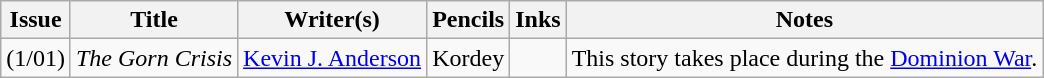<table class="wikitable">
<tr>
<th>Issue</th>
<th>Title</th>
<th>Writer(s)</th>
<th>Pencils</th>
<th>Inks</th>
<th>Notes</th>
</tr>
<tr>
<td>(1/01)</td>
<td><em>The Gorn Crisis</em></td>
<td><a href='#'>Kevin J. Anderson</a></td>
<td>Kordey</td>
<td></td>
<td>This story takes place during the <a href='#'>Dominion War</a>.</td>
</tr>
</table>
